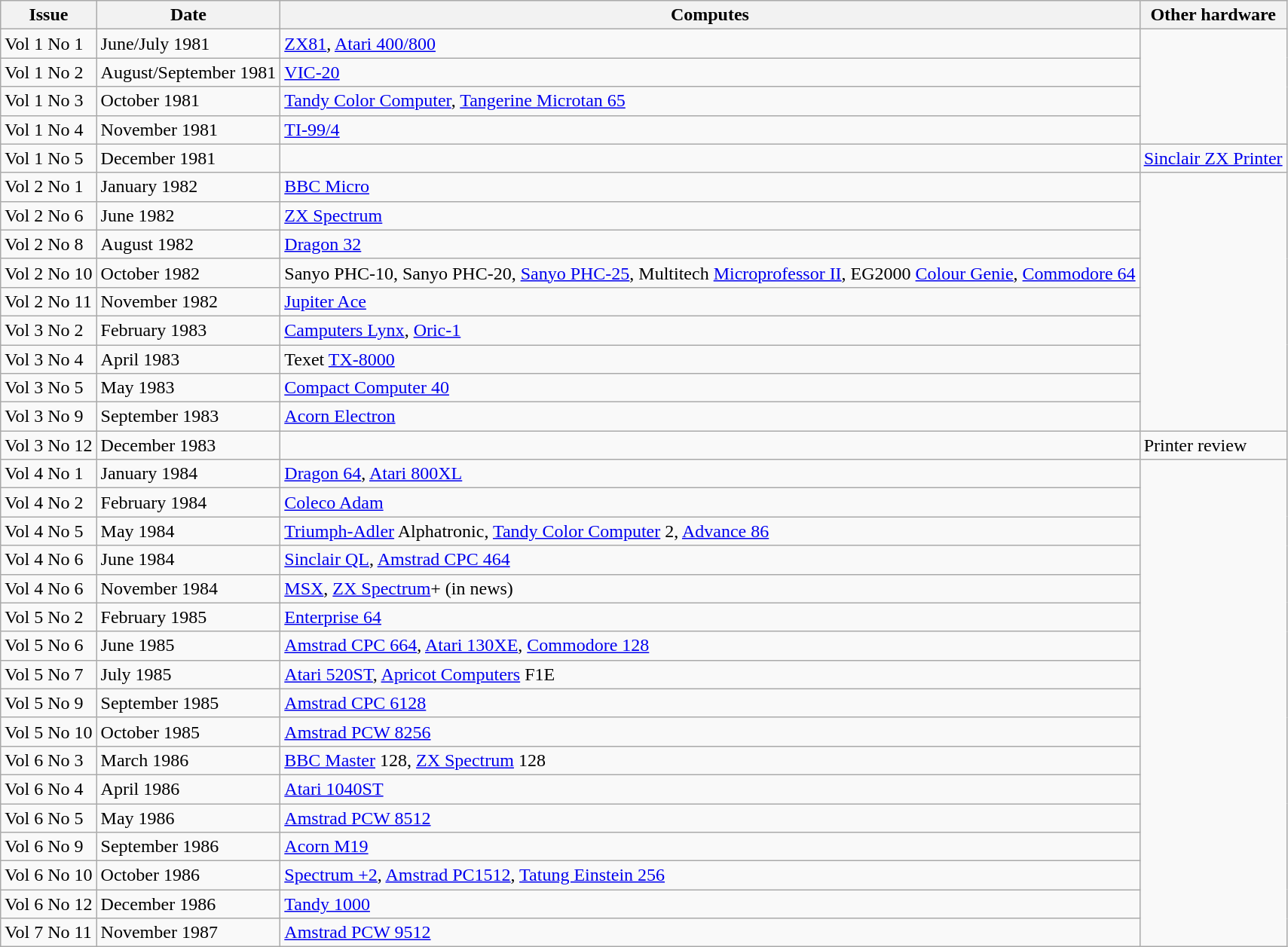<table class="wikitable">
<tr>
<th>Issue</th>
<th>Date</th>
<th>Computes</th>
<th>Other hardware</th>
</tr>
<tr>
<td>Vol 1 No 1</td>
<td>June/July 1981</td>
<td><a href='#'>ZX81</a>, <a href='#'>Atari 400/800</a></td>
</tr>
<tr>
<td>Vol 1 No 2</td>
<td>August/September 1981</td>
<td><a href='#'>VIC-20</a></td>
</tr>
<tr>
<td>Vol 1 No 3</td>
<td>October 1981</td>
<td><a href='#'>Tandy Color Computer</a>, <a href='#'>Tangerine Microtan 65</a></td>
</tr>
<tr>
<td>Vol 1 No 4</td>
<td>November 1981</td>
<td><a href='#'>TI-99/4</a></td>
</tr>
<tr>
<td>Vol 1 No 5</td>
<td>December 1981</td>
<td></td>
<td><a href='#'>Sinclair ZX Printer</a></td>
</tr>
<tr>
<td>Vol 2 No 1</td>
<td>January 1982</td>
<td><a href='#'>BBC Micro</a></td>
</tr>
<tr>
<td>Vol 2 No 6</td>
<td>June 1982</td>
<td><a href='#'>ZX Spectrum</a></td>
</tr>
<tr>
<td>Vol 2 No 8</td>
<td>August 1982</td>
<td><a href='#'>Dragon 32</a></td>
</tr>
<tr>
<td>Vol 2 No 10</td>
<td>October 1982</td>
<td>Sanyo PHC-10, Sanyo PHC-20, <a href='#'>Sanyo PHC-25</a>, Multitech <a href='#'>Microprofessor II</a>, EG2000 <a href='#'>Colour Genie</a>, <a href='#'>Commodore 64</a></td>
</tr>
<tr>
<td>Vol 2 No 11</td>
<td>November 1982</td>
<td><a href='#'>Jupiter Ace</a></td>
</tr>
<tr>
<td>Vol 3 No 2</td>
<td>February 1983</td>
<td><a href='#'>Camputers Lynx</a>, <a href='#'>Oric-1</a></td>
</tr>
<tr>
<td>Vol 3 No 4</td>
<td>April 1983</td>
<td>Texet <a href='#'>TX-8000</a></td>
</tr>
<tr>
<td>Vol 3 No 5</td>
<td>May 1983</td>
<td><a href='#'>Compact Computer 40</a></td>
</tr>
<tr>
<td>Vol 3 No 9</td>
<td>September 1983</td>
<td><a href='#'>Acorn Electron</a></td>
</tr>
<tr>
<td>Vol 3 No 12</td>
<td>December 1983</td>
<td></td>
<td>Printer review</td>
</tr>
<tr>
<td>Vol 4 No 1</td>
<td>January 1984</td>
<td><a href='#'>Dragon 64</a>, <a href='#'>Atari 800XL</a></td>
</tr>
<tr>
<td>Vol 4 No 2</td>
<td>February 1984</td>
<td><a href='#'>Coleco Adam</a></td>
</tr>
<tr>
<td>Vol 4 No 5</td>
<td>May 1984</td>
<td><a href='#'>Triumph-Adler</a> Alphatronic, <a href='#'>Tandy Color Computer</a> 2, <a href='#'>Advance 86</a></td>
</tr>
<tr>
<td>Vol 4 No 6</td>
<td>June 1984</td>
<td><a href='#'>Sinclair QL</a>, <a href='#'>Amstrad CPC 464</a></td>
</tr>
<tr>
<td>Vol 4 No 6</td>
<td>November 1984</td>
<td><a href='#'>MSX</a>, <a href='#'>ZX Spectrum</a>+ (in news)</td>
</tr>
<tr>
<td>Vol 5 No 2</td>
<td>February 1985</td>
<td><a href='#'>Enterprise 64</a></td>
</tr>
<tr>
<td>Vol 5 No 6</td>
<td>June 1985</td>
<td><a href='#'>Amstrad CPC 664</a>, <a href='#'>Atari 130XE</a>, <a href='#'>Commodore 128</a></td>
</tr>
<tr>
<td>Vol 5 No 7</td>
<td>July 1985</td>
<td><a href='#'>Atari 520ST</a>, <a href='#'>Apricot Computers</a> F1E</td>
</tr>
<tr>
<td>Vol 5 No 9</td>
<td>September 1985</td>
<td><a href='#'>Amstrad CPC 6128</a></td>
</tr>
<tr>
<td>Vol 5 No 10</td>
<td>October 1985</td>
<td><a href='#'>Amstrad PCW 8256</a></td>
</tr>
<tr>
<td>Vol 6 No 3</td>
<td>March 1986</td>
<td><a href='#'>BBC Master</a> 128, <a href='#'>ZX Spectrum</a> 128</td>
</tr>
<tr>
<td>Vol 6 No 4</td>
<td>April 1986</td>
<td><a href='#'>Atari 1040ST</a></td>
</tr>
<tr>
<td>Vol 6 No 5</td>
<td>May 1986</td>
<td><a href='#'>Amstrad PCW 8512</a></td>
</tr>
<tr>
<td>Vol 6 No 9</td>
<td>September 1986</td>
<td><a href='#'>Acorn M19</a></td>
</tr>
<tr>
<td>Vol 6 No 10</td>
<td>October 1986</td>
<td><a href='#'>Spectrum +2</a>, <a href='#'>Amstrad PC1512</a>, <a href='#'>Tatung Einstein 256</a></td>
</tr>
<tr>
<td>Vol 6 No 12</td>
<td>December 1986</td>
<td><a href='#'>Tandy 1000</a></td>
</tr>
<tr>
<td>Vol 7 No 11</td>
<td>November 1987</td>
<td><a href='#'>Amstrad PCW 9512</a></td>
</tr>
</table>
